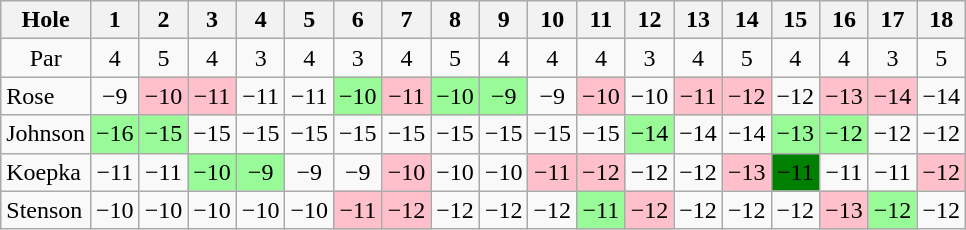<table class="wikitable" style="text-align:center">
<tr>
<th>Hole</th>
<th>1</th>
<th>2</th>
<th>3</th>
<th>4</th>
<th>5</th>
<th>6</th>
<th>7</th>
<th>8</th>
<th>9</th>
<th>10</th>
<th>11</th>
<th>12</th>
<th>13</th>
<th>14</th>
<th>15</th>
<th>16</th>
<th>17</th>
<th>18</th>
</tr>
<tr>
<td>Par</td>
<td>4</td>
<td>5</td>
<td>4</td>
<td>3</td>
<td>4</td>
<td>3</td>
<td>4</td>
<td>5</td>
<td>4</td>
<td>4</td>
<td>4</td>
<td>3</td>
<td>4</td>
<td>5</td>
<td>4</td>
<td>4</td>
<td>3</td>
<td>5</td>
</tr>
<tr>
<td align=left> Rose</td>
<td>−9</td>
<td style="background: Pink;">−10</td>
<td style="background: Pink;">−11</td>
<td>−11</td>
<td>−11</td>
<td style="background: PaleGreen;">−10</td>
<td style="background: Pink;">−11</td>
<td style="background: PaleGreen;">−10</td>
<td style="background: PaleGreen;">−9</td>
<td>−9</td>
<td style="background: Pink;">−10</td>
<td>−10</td>
<td style="background: Pink;">−11</td>
<td style="background: Pink;">−12</td>
<td>−12</td>
<td style="background: Pink;">−13</td>
<td style="background: Pink;">−14</td>
<td>−14</td>
</tr>
<tr>
<td align=left> Johnson</td>
<td style="background: PaleGreen;">−16</td>
<td style="background: PaleGreen;">−15</td>
<td>−15</td>
<td>−15</td>
<td>−15</td>
<td>−15</td>
<td>−15</td>
<td>−15</td>
<td>−15</td>
<td>−15</td>
<td>−15</td>
<td style="background: PaleGreen;">−14</td>
<td>−14</td>
<td>−14</td>
<td style="background: PaleGreen;">−13</td>
<td style="background: PaleGreen;">−12</td>
<td>−12</td>
<td>−12</td>
</tr>
<tr>
<td align=left> Koepka</td>
<td>−11</td>
<td>−11</td>
<td style="background: PaleGreen;">−10</td>
<td style="background: PaleGreen;">−9</td>
<td>−9</td>
<td>−9</td>
<td style="background: Pink;">−10</td>
<td>−10</td>
<td>−10</td>
<td style="background: Pink;">−11</td>
<td style="background: Pink;">−12</td>
<td>−12</td>
<td>−12</td>
<td style="background: Pink;">−13</td>
<td style="background: Green;">−11</td>
<td>−11</td>
<td>−11</td>
<td style="background: Pink;">−12</td>
</tr>
<tr>
<td align=left> Stenson</td>
<td>−10</td>
<td>−10</td>
<td>−10</td>
<td>−10</td>
<td>−10</td>
<td style="background: Pink;">−11</td>
<td style="background: Pink;">−12</td>
<td>−12</td>
<td>−12</td>
<td>−12</td>
<td style="background: PaleGreen;">−11</td>
<td style="background: Pink;">−12</td>
<td>−12</td>
<td>−12</td>
<td>−12</td>
<td style="background: Pink;">−13</td>
<td style="background: PaleGreen;">−12</td>
<td>−12</td>
</tr>
</table>
